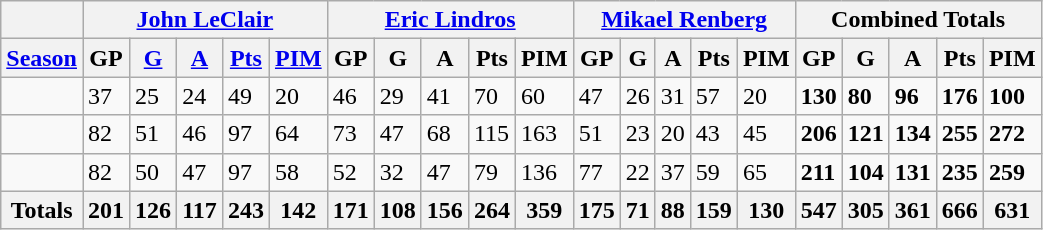<table class="wikitable">
<tr>
<th></th>
<th colspan="5"><a href='#'>John LeClair</a></th>
<th colspan="5"><a href='#'>Eric Lindros</a></th>
<th colspan="5"><a href='#'>Mikael Renberg</a></th>
<th colspan="5">Combined Totals</th>
</tr>
<tr>
<th><a href='#'>Season</a></th>
<th>GP</th>
<th><a href='#'>G</a></th>
<th><a href='#'>A</a></th>
<th><a href='#'>Pts</a></th>
<th><a href='#'>PIM</a></th>
<th>GP</th>
<th>G</th>
<th>A</th>
<th>Pts</th>
<th>PIM</th>
<th>GP</th>
<th>G</th>
<th>A</th>
<th>Pts</th>
<th>PIM</th>
<th>GP</th>
<th>G</th>
<th>A</th>
<th>Pts</th>
<th>PIM</th>
</tr>
<tr>
<td></td>
<td>37</td>
<td>25</td>
<td>24</td>
<td>49</td>
<td>20</td>
<td>46</td>
<td>29</td>
<td>41</td>
<td>70</td>
<td>60</td>
<td>47</td>
<td>26</td>
<td>31</td>
<td>57</td>
<td>20</td>
<td><strong>130</strong></td>
<td><strong>80</strong></td>
<td><strong>96</strong></td>
<td><strong>176</strong></td>
<td><strong>100</strong></td>
</tr>
<tr>
<td></td>
<td>82</td>
<td>51</td>
<td>46</td>
<td>97</td>
<td>64</td>
<td>73</td>
<td>47</td>
<td>68</td>
<td>115</td>
<td>163</td>
<td>51</td>
<td>23</td>
<td>20</td>
<td>43</td>
<td>45</td>
<td><strong>206</strong></td>
<td><strong>121</strong></td>
<td><strong>134</strong></td>
<td><strong>255</strong></td>
<td><strong>272</strong></td>
</tr>
<tr>
<td></td>
<td>82</td>
<td>50</td>
<td>47</td>
<td>97</td>
<td>58</td>
<td>52</td>
<td>32</td>
<td>47</td>
<td>79</td>
<td>136</td>
<td>77</td>
<td>22</td>
<td>37</td>
<td>59</td>
<td>65</td>
<td><strong>211</strong></td>
<td><strong>104</strong></td>
<td><strong>131</strong></td>
<td><strong>235</strong></td>
<td><strong>259</strong></td>
</tr>
<tr>
<th>Totals</th>
<th>201</th>
<th>126</th>
<th>117</th>
<th>243</th>
<th>142</th>
<th>171</th>
<th>108</th>
<th>156</th>
<th>264</th>
<th>359</th>
<th>175</th>
<th>71</th>
<th>88</th>
<th>159</th>
<th>130</th>
<th>547</th>
<th>305</th>
<th>361</th>
<th>666</th>
<th>631</th>
</tr>
</table>
